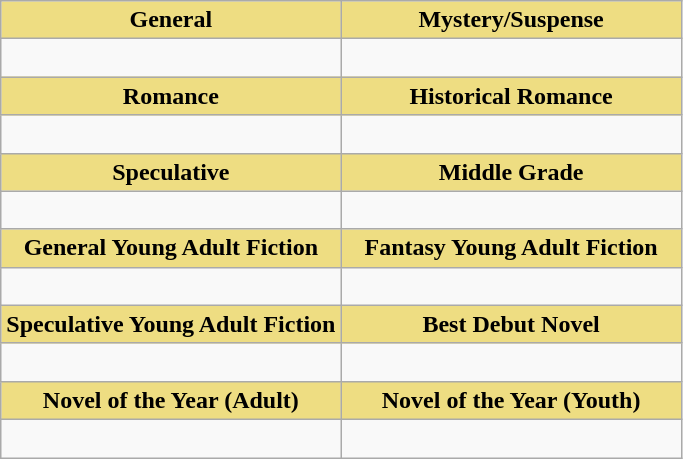<table class=wikitable>
<tr>
<th style="background:#EEDD82; width:50%">General</th>
<th style="background:#EEDD82; width:50%">Mystery/Suspense</th>
</tr>
<tr>
<td valign="top"><br></td>
<td valign="top"><br></td>
</tr>
<tr>
<th style="background:#EEDD82">Romance</th>
<th style="background:#EEDD82">Historical Romance</th>
</tr>
<tr>
<td valign="top"><br></td>
<td valign="top"><br></td>
</tr>
<tr>
<th style="background:#EEDD82">Speculative</th>
<th style="background:#EEDD82">Middle Grade</th>
</tr>
<tr>
<td valign="top"><br></td>
<td valign="top"><br></td>
</tr>
<tr>
<th style="background:#EEDD82">General Young Adult Fiction</th>
<th style="background:#EEDD82">Fantasy Young Adult Fiction</th>
</tr>
<tr>
<td valign="top"><br></td>
<td valign="top"><br></td>
</tr>
<tr>
<th style="background:#EEDD82">Speculative Young Adult Fiction</th>
<th style="background:#EEDD82">Best Debut Novel</th>
</tr>
<tr>
<td valign="top"><br></td>
<td valign="top"><br></td>
</tr>
<tr>
<th style="background:#EEDD82">Novel of the Year (Adult)</th>
<th style="background:#EEDD82">Novel of the Year (Youth)</th>
</tr>
<tr>
<td valign="top"><br></td>
<td valign="top"><br></td>
</tr>
</table>
